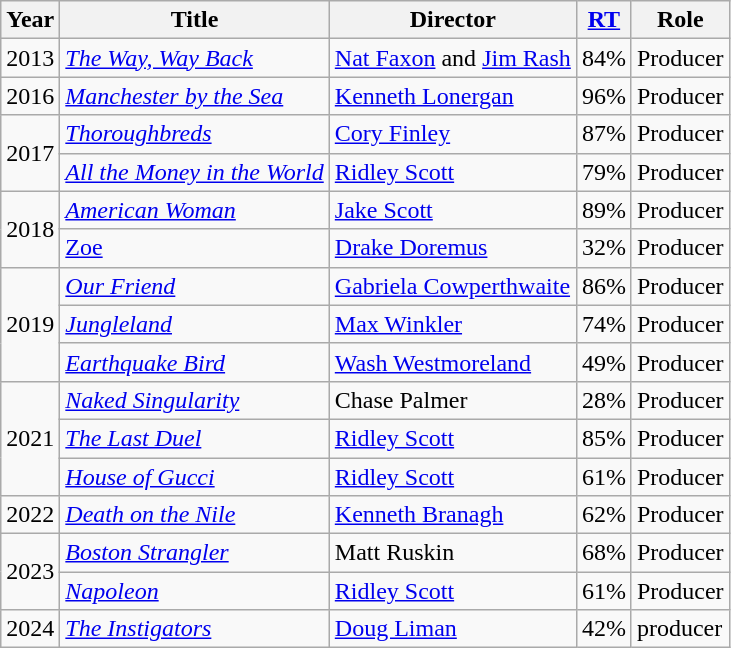<table class="wikitable">
<tr>
<th>Year</th>
<th>Title</th>
<th>Director</th>
<th><a href='#'>RT</a></th>
<th>Role</th>
</tr>
<tr>
<td>2013</td>
<td><em><a href='#'>The Way, Way Back</a></em></td>
<td><a href='#'>Nat Faxon</a> and <a href='#'>Jim Rash</a></td>
<td>84%</td>
<td>Producer</td>
</tr>
<tr>
<td>2016</td>
<td><em><a href='#'>Manchester by the Sea</a></em></td>
<td><a href='#'>Kenneth Lonergan</a></td>
<td>96%</td>
<td>Producer</td>
</tr>
<tr>
<td rowspan="2">2017</td>
<td><em><a href='#'>Thoroughbreds</a></em></td>
<td><a href='#'>Cory Finley</a></td>
<td>87%</td>
<td>Producer</td>
</tr>
<tr>
<td><em><a href='#'>All the Money in the World</a></em></td>
<td><a href='#'>Ridley Scott</a></td>
<td>79%</td>
<td>Producer</td>
</tr>
<tr>
<td rowspan="2">2018</td>
<td><em><a href='#'>American Woman</a></em></td>
<td><a href='#'>Jake Scott</a></td>
<td>89%</td>
<td>Producer</td>
</tr>
<tr>
<td><a href='#'>Zoe</a></td>
<td><a href='#'>Drake Doremus</a></td>
<td>32%</td>
<td>Producer</td>
</tr>
<tr>
<td rowspan="3">2019</td>
<td><em><a href='#'>Our Friend</a></em></td>
<td><a href='#'>Gabriela Cowperthwaite</a></td>
<td>86%</td>
<td>Producer</td>
</tr>
<tr>
<td><em><a href='#'>Jungleland</a></em></td>
<td><a href='#'>Max Winkler</a></td>
<td>74%</td>
<td>Producer</td>
</tr>
<tr>
<td><em><a href='#'>Earthquake Bird</a></em></td>
<td><a href='#'>Wash Westmoreland</a></td>
<td>49%</td>
<td>Producer</td>
</tr>
<tr>
<td rowspan="3">2021</td>
<td><em><a href='#'>Naked Singularity</a></em></td>
<td>Chase Palmer</td>
<td>28%</td>
<td>Producer</td>
</tr>
<tr>
<td><em><a href='#'>The Last Duel</a></em></td>
<td><a href='#'>Ridley Scott</a></td>
<td>85%</td>
<td>Producer</td>
</tr>
<tr>
<td><em><a href='#'>House of Gucci</a></em></td>
<td><a href='#'>Ridley Scott</a></td>
<td>61%</td>
<td>Producer</td>
</tr>
<tr>
<td>2022</td>
<td><em><a href='#'>Death on the Nile</a></em></td>
<td><a href='#'>Kenneth Branagh</a></td>
<td>62%</td>
<td>Producer</td>
</tr>
<tr>
<td rowspan="2">2023</td>
<td><em><a href='#'>Boston Strangler</a></em></td>
<td>Matt Ruskin</td>
<td>68%</td>
<td>Producer</td>
</tr>
<tr>
<td><em><a href='#'>Napoleon</a></em></td>
<td><a href='#'>Ridley Scott</a></td>
<td>61%</td>
<td>Producer</td>
</tr>
<tr>
<td>2024</td>
<td><em><a href='#'>The Instigators</a></em></td>
<td><a href='#'>Doug Liman</a></td>
<td>42%</td>
<td>producer</td>
</tr>
</table>
